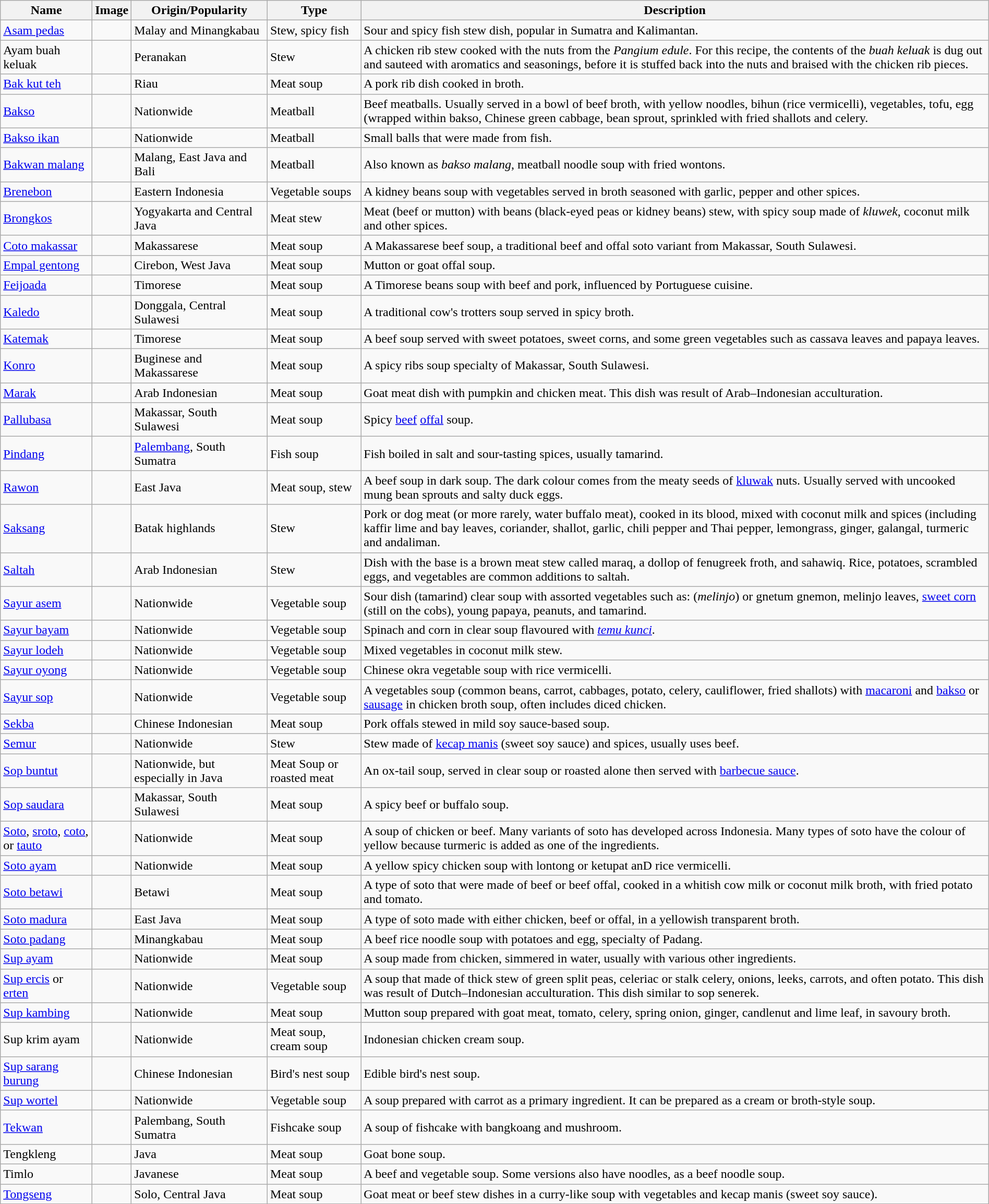<table class="wikitable sortable sticky-header" width="100%">
<tr>
<th>Name</th>
<th>Image</th>
<th>Origin/Popularity</th>
<th>Type</th>
<th>Description</th>
</tr>
<tr>
<td><a href='#'>Asam pedas</a></td>
<td></td>
<td>Malay and Minangkabau</td>
<td>Stew, spicy fish</td>
<td>Sour and spicy fish stew dish, popular in Sumatra and Kalimantan.</td>
</tr>
<tr>
<td>Ayam buah keluak</td>
<td></td>
<td>Peranakan</td>
<td>Stew</td>
<td>A chicken rib stew cooked with the nuts from the <em>Pangium edule</em>. For this recipe, the contents of the <em>buah keluak</em> is dug out and sauteed with aromatics and seasonings, before it is stuffed back into the nuts and braised with the chicken rib pieces.</td>
</tr>
<tr>
<td><a href='#'>Bak kut teh</a></td>
<td></td>
<td>Riau</td>
<td>Meat soup</td>
<td>A pork rib dish cooked in broth.</td>
</tr>
<tr>
<td><a href='#'>Bakso</a></td>
<td></td>
<td>Nationwide</td>
<td>Meatball</td>
<td>Beef meatballs. Usually served in a bowl of beef broth, with yellow noodles, bihun (rice vermicelli), vegetables, tofu, egg (wrapped within bakso, Chinese green cabbage, bean sprout, sprinkled with fried shallots and celery.</td>
</tr>
<tr>
<td><a href='#'>Bakso ikan</a></td>
<td></td>
<td>Nationwide</td>
<td>Meatball</td>
<td>Small balls that were made from fish.</td>
</tr>
<tr>
<td><a href='#'>Bakwan malang</a></td>
<td></td>
<td>Malang, East Java and Bali</td>
<td>Meatball</td>
<td>Also known as <em>bakso malang</em>, meatball noodle soup with fried wontons.</td>
</tr>
<tr>
<td><a href='#'>Brenebon</a></td>
<td></td>
<td>Eastern Indonesia</td>
<td>Vegetable soups</td>
<td>A kidney beans soup with vegetables served in broth seasoned with garlic, pepper and other spices.</td>
</tr>
<tr>
<td><a href='#'>Brongkos</a></td>
<td></td>
<td>Yogyakarta and Central Java</td>
<td>Meat stew</td>
<td>Meat (beef or mutton) with beans (black-eyed peas or kidney beans) stew, with spicy soup made of <em>kluwek</em>, coconut milk and other spices.</td>
</tr>
<tr>
<td><a href='#'>Coto makassar</a></td>
<td></td>
<td>Makassarese</td>
<td>Meat soup</td>
<td>A Makassarese beef soup, a traditional beef and offal soto variant from Makassar, South Sulawesi.</td>
</tr>
<tr>
<td><a href='#'>Empal gentong</a></td>
<td></td>
<td>Cirebon, West Java</td>
<td>Meat soup</td>
<td>Mutton or goat offal soup.</td>
</tr>
<tr>
<td><a href='#'>Feijoada</a></td>
<td></td>
<td>Timorese</td>
<td>Meat soup</td>
<td>A Timorese beans soup with beef and pork, influenced by Portuguese cuisine.</td>
</tr>
<tr>
<td><a href='#'>Kaledo</a></td>
<td></td>
<td>Donggala, Central Sulawesi</td>
<td>Meat soup</td>
<td>A traditional cow's trotters soup served in spicy broth.</td>
</tr>
<tr>
<td><a href='#'>Katemak</a></td>
<td></td>
<td>Timorese</td>
<td>Meat soup</td>
<td>A beef soup served with sweet potatoes, sweet corns, and some green vegetables such as cassava leaves and papaya leaves.</td>
</tr>
<tr>
<td><a href='#'>Konro</a></td>
<td></td>
<td>Buginese and Makassarese</td>
<td>Meat soup</td>
<td>A spicy ribs soup specialty of Makassar, South Sulawesi.</td>
</tr>
<tr>
<td><a href='#'>Marak</a></td>
<td></td>
<td>Arab Indonesian</td>
<td>Meat soup</td>
<td>Goat meat dish with pumpkin and chicken meat. This dish was result of Arab–Indonesian acculturation.</td>
</tr>
<tr>
<td><a href='#'>Pallubasa</a></td>
<td></td>
<td>Makassar, South Sulawesi</td>
<td>Meat soup</td>
<td>Spicy <a href='#'>beef</a> <a href='#'>offal</a> soup.</td>
</tr>
<tr>
<td><a href='#'>Pindang</a></td>
<td></td>
<td><a href='#'>Palembang</a>, South Sumatra</td>
<td>Fish soup</td>
<td>Fish boiled in salt and sour-tasting spices, usually tamarind.</td>
</tr>
<tr>
<td><a href='#'>Rawon</a></td>
<td></td>
<td>East Java</td>
<td>Meat soup, stew</td>
<td>A beef soup in dark soup. The dark colour comes from the meaty seeds of <a href='#'>kluwak</a> nuts. Usually served with uncooked mung bean sprouts and salty duck eggs.</td>
</tr>
<tr>
<td><a href='#'>Saksang</a></td>
<td></td>
<td>Batak highlands</td>
<td>Stew</td>
<td>Pork or dog meat (or more rarely, water buffalo meat), cooked in its blood, mixed with coconut milk and spices (including kaffir lime and bay leaves, coriander, shallot, garlic, chili pepper and Thai pepper, lemongrass, ginger, galangal, turmeric and andaliman.</td>
</tr>
<tr>
<td><a href='#'>Saltah</a></td>
<td></td>
<td>Arab Indonesian</td>
<td>Stew</td>
<td>Dish with the base is a brown meat stew called maraq, a dollop of fenugreek froth, and sahawiq. Rice, potatoes, scrambled eggs, and vegetables are common additions to saltah.</td>
</tr>
<tr>
<td><a href='#'>Sayur asem</a></td>
<td></td>
<td>Nationwide</td>
<td>Vegetable soup</td>
<td>Sour dish (tamarind) clear soup with assorted vegetables such as: (<em>melinjo</em>) or gnetum gnemon, melinjo leaves, <a href='#'>sweet corn</a> (still on the cobs), young papaya, peanuts, and tamarind.</td>
</tr>
<tr>
<td><a href='#'>Sayur bayam</a></td>
<td></td>
<td>Nationwide</td>
<td>Vegetable soup</td>
<td>Spinach and corn in clear soup flavoured with <em><a href='#'>temu kunci</a></em>.</td>
</tr>
<tr>
<td><a href='#'>Sayur lodeh</a></td>
<td></td>
<td>Nationwide</td>
<td>Vegetable soup</td>
<td>Mixed vegetables in coconut milk stew.</td>
</tr>
<tr>
<td><a href='#'>Sayur oyong</a></td>
<td></td>
<td>Nationwide</td>
<td>Vegetable soup</td>
<td>Chinese okra vegetable soup with rice vermicelli.</td>
</tr>
<tr>
<td><a href='#'>Sayur sop</a></td>
<td></td>
<td>Nationwide</td>
<td>Vegetable soup</td>
<td>A vegetables soup (common beans, carrot, cabbages, potato, celery, cauliflower, fried shallots) with <a href='#'>macaroni</a> and <a href='#'>bakso</a> or <a href='#'>sausage</a> in chicken broth soup, often includes diced chicken.</td>
</tr>
<tr>
<td><a href='#'>Sekba</a></td>
<td></td>
<td>Chinese Indonesian</td>
<td>Meat soup</td>
<td>Pork offals stewed in mild soy sauce-based soup.</td>
</tr>
<tr>
<td><a href='#'>Semur</a></td>
<td></td>
<td>Nationwide</td>
<td>Stew</td>
<td>Stew made of <a href='#'>kecap manis</a> (sweet soy sauce) and spices, usually uses beef.</td>
</tr>
<tr>
<td><a href='#'>Sop buntut</a></td>
<td></td>
<td>Nationwide, but especially in Java</td>
<td>Meat Soup or roasted meat</td>
<td>An ox-tail soup, served in clear soup or roasted alone then served with <a href='#'>barbecue sauce</a>.</td>
</tr>
<tr>
<td><a href='#'>Sop saudara</a></td>
<td></td>
<td>Makassar, South Sulawesi</td>
<td>Meat soup</td>
<td>A spicy beef or buffalo soup.</td>
</tr>
<tr>
<td><a href='#'>Soto</a>, <a href='#'>sroto</a>, <a href='#'>coto</a>, or <a href='#'>tauto</a></td>
<td></td>
<td>Nationwide</td>
<td>Meat soup</td>
<td>A soup of chicken or beef. Many variants of soto has developed across Indonesia. Many types of soto have the colour of yellow because turmeric is added as one of the ingredients.</td>
</tr>
<tr>
<td><a href='#'>Soto ayam</a></td>
<td></td>
<td>Nationwide</td>
<td>Meat soup</td>
<td>A yellow spicy chicken soup with lontong or ketupat anD rice vermicelli.</td>
</tr>
<tr>
<td><a href='#'>Soto betawi</a></td>
<td></td>
<td>Betawi</td>
<td>Meat soup</td>
<td>A type of soto that were made of beef or beef offal, cooked in a whitish cow milk or coconut milk broth, with fried potato and tomato.</td>
</tr>
<tr>
<td><a href='#'>Soto madura</a></td>
<td></td>
<td>East Java</td>
<td>Meat soup</td>
<td>A type of soto made with either chicken, beef or offal, in a yellowish transparent broth.</td>
</tr>
<tr>
<td><a href='#'>Soto padang</a></td>
<td></td>
<td>Minangkabau</td>
<td>Meat soup</td>
<td>A beef rice noodle soup with potatoes and egg, specialty of Padang.</td>
</tr>
<tr>
<td><a href='#'>Sup ayam</a></td>
<td></td>
<td>Nationwide</td>
<td>Meat soup</td>
<td>A soup made from chicken, simmered in water, usually with various other ingredients.</td>
</tr>
<tr>
<td><a href='#'>Sup ercis</a> or <a href='#'>erten</a></td>
<td></td>
<td>Nationwide</td>
<td>Vegetable soup</td>
<td>A soup that made of thick stew of green split peas, celeriac or stalk celery, onions, leeks, carrots, and often potato. This dish was result of Dutch–Indonesian acculturation. This dish similar to sop senerek.</td>
</tr>
<tr>
<td><a href='#'>Sup kambing</a></td>
<td></td>
<td>Nationwide</td>
<td>Meat soup</td>
<td>Mutton soup prepared with goat meat, tomato, celery, spring onion, ginger, candlenut and lime leaf, in savoury broth.</td>
</tr>
<tr>
<td>Sup krim ayam</td>
<td></td>
<td>Nationwide</td>
<td>Meat soup, cream soup</td>
<td>Indonesian chicken cream soup.</td>
</tr>
<tr>
<td><a href='#'>Sup sarang burung</a></td>
<td></td>
<td>Chinese Indonesian</td>
<td>Bird's nest soup</td>
<td>Edible bird's nest soup.</td>
</tr>
<tr>
<td><a href='#'>Sup wortel</a></td>
<td></td>
<td>Nationwide</td>
<td>Vegetable soup</td>
<td>A soup prepared with carrot as a primary ingredient. It can be prepared as a cream or broth-style soup.</td>
</tr>
<tr>
<td><a href='#'>Tekwan</a></td>
<td></td>
<td>Palembang, South Sumatra</td>
<td>Fishcake soup</td>
<td>A soup of fishcake with bangkoang and mushroom.</td>
</tr>
<tr>
<td>Tengkleng</td>
<td></td>
<td>Java</td>
<td>Meat soup</td>
<td>Goat bone soup.</td>
</tr>
<tr>
<td>Timlo</td>
<td></td>
<td>Javanese</td>
<td>Meat soup</td>
<td>A beef and vegetable soup. Some versions also have noodles, as a beef noodle soup.</td>
</tr>
<tr>
<td><a href='#'>Tongseng</a></td>
<td></td>
<td>Solo, Central Java</td>
<td>Meat soup</td>
<td>Goat meat or beef stew dishes in a curry-like soup with vegetables and kecap manis (sweet soy sauce).</td>
</tr>
<tr>
</tr>
</table>
